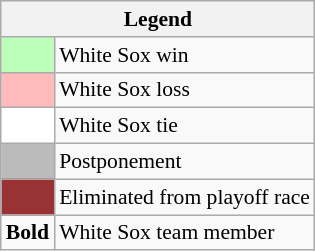<table class="wikitable" style="font-size:90%">
<tr>
<th colspan="2">Legend</th>
</tr>
<tr>
<td style="background:#bfb;"> </td>
<td>White Sox win</td>
</tr>
<tr>
<td style="background:#fbb;"> </td>
<td>White Sox loss</td>
</tr>
<tr>
<td style="background:#fff;"> </td>
<td>White Sox tie</td>
</tr>
<tr>
<td style="background:#bbb;"> </td>
<td>Postponement</td>
</tr>
<tr>
<td style="background:#933;"> </td>
<td>Eliminated from playoff race</td>
</tr>
<tr>
<td><strong>Bold</strong></td>
<td>White Sox team member</td>
</tr>
</table>
